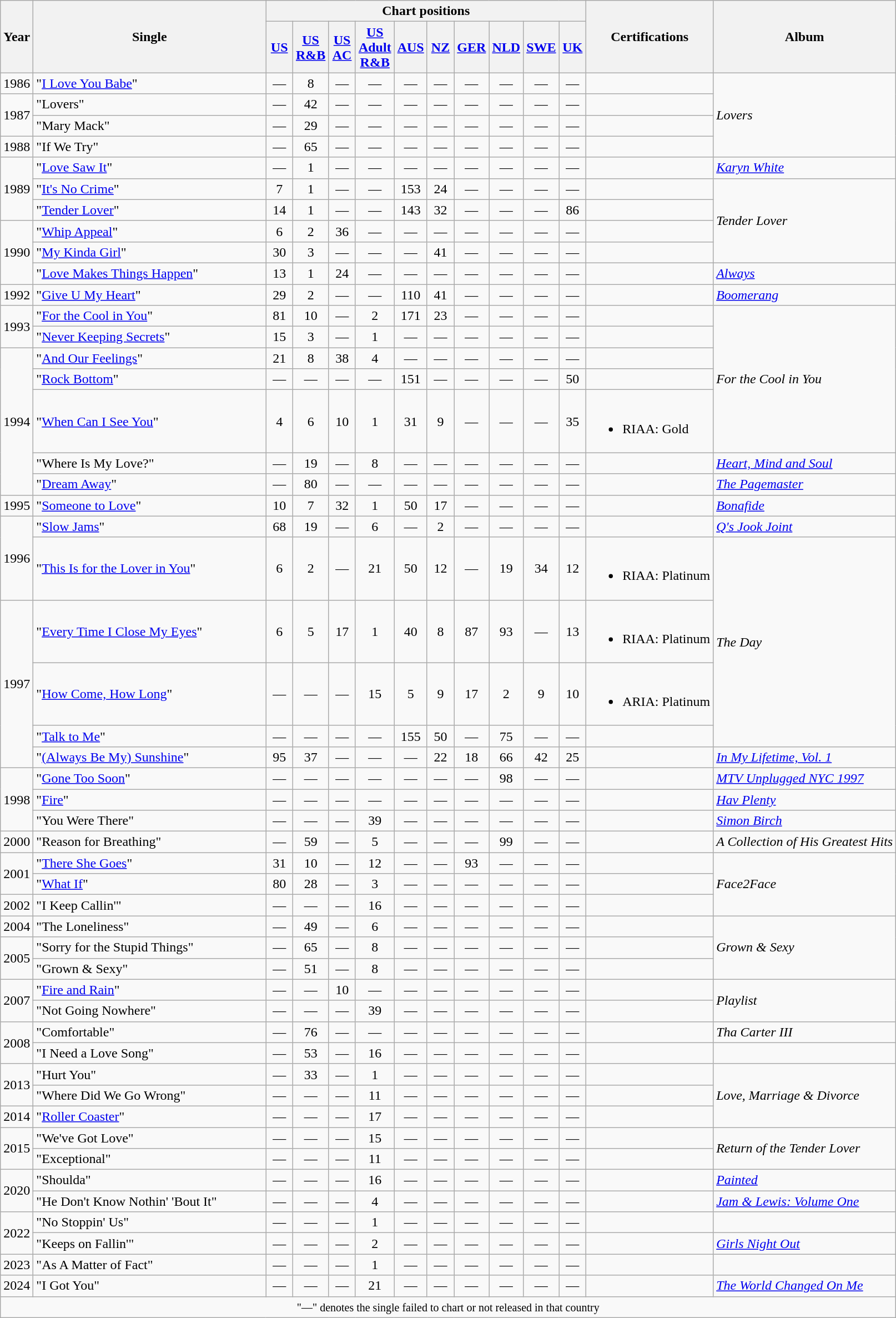<table class="wikitable plainrowheaders" style="text-align:center;">
<tr>
<th rowspan="2">Year</th>
<th rowspan="2" style="width:17em;">Single</th>
<th colspan="10">Chart positions</th>
<th rowspan="2">Certifications</th>
<th rowspan="2">Album</th>
</tr>
<tr>
<th width="25"><a href='#'>US</a><br></th>
<th width="25"><a href='#'>US<br>R&B</a><br></th>
<th width="25"><a href='#'>US<br>AC</a><br></th>
<th width="25"><a href='#'>US<br>Adult<br>R&B</a><br></th>
<th width="25"><a href='#'>AUS</a><br></th>
<th width="25"><a href='#'>NZ</a><br></th>
<th width="25"><a href='#'>GER</a><br></th>
<th width="25"><a href='#'>NLD</a><br></th>
<th width="25"><a href='#'>SWE</a><br></th>
<th width="25"><a href='#'>UK</a><br></th>
</tr>
<tr>
<td>1986</td>
<td align="left">"<a href='#'>I Love You Babe</a>"</td>
<td>—</td>
<td>8</td>
<td>—</td>
<td>—</td>
<td>—</td>
<td>—</td>
<td>—</td>
<td>—</td>
<td>—</td>
<td>—</td>
<td></td>
<td align="left" rowspan="4"><em>Lovers</em></td>
</tr>
<tr>
<td rowspan="2">1987</td>
<td align="left">"Lovers"</td>
<td>—</td>
<td>42</td>
<td>—</td>
<td>—</td>
<td>—</td>
<td>—</td>
<td>—</td>
<td>—</td>
<td>—</td>
<td>—</td>
<td></td>
</tr>
<tr>
<td align="left">"Mary Mack"</td>
<td>—</td>
<td>29</td>
<td>—</td>
<td>—</td>
<td>—</td>
<td>—</td>
<td>—</td>
<td>—</td>
<td>—</td>
<td>—</td>
<td></td>
</tr>
<tr>
<td>1988</td>
<td align="left">"If We Try"</td>
<td>—</td>
<td>65</td>
<td>—</td>
<td>—</td>
<td>—</td>
<td>—</td>
<td>—</td>
<td>—</td>
<td>—</td>
<td>—</td>
<td></td>
</tr>
<tr>
<td rowspan="3">1989</td>
<td align="left">"<a href='#'>Love Saw It</a>" </td>
<td>—</td>
<td>1</td>
<td>—</td>
<td>—</td>
<td>—</td>
<td>—</td>
<td>—</td>
<td>—</td>
<td>—</td>
<td>—</td>
<td></td>
<td align="left"><em><a href='#'>Karyn White</a></em></td>
</tr>
<tr>
<td align="left">"<a href='#'>It's No Crime</a>"</td>
<td>7</td>
<td>1</td>
<td>—</td>
<td>—</td>
<td>153</td>
<td>24</td>
<td>—</td>
<td>—</td>
<td>—</td>
<td>—</td>
<td></td>
<td align="left" rowspan="4"><em>Tender Lover</em></td>
</tr>
<tr>
<td align="left">"<a href='#'>Tender Lover</a>"</td>
<td>14</td>
<td>1</td>
<td>—</td>
<td>—</td>
<td>143</td>
<td>32</td>
<td>—</td>
<td>—</td>
<td>—</td>
<td>86</td>
<td></td>
</tr>
<tr>
<td rowspan="3">1990</td>
<td align="left">"<a href='#'>Whip Appeal</a>"</td>
<td>6</td>
<td>2</td>
<td>36</td>
<td>—</td>
<td>—</td>
<td>—</td>
<td>—</td>
<td>—</td>
<td>—</td>
<td>—</td>
<td></td>
</tr>
<tr>
<td align="left">"<a href='#'>My Kinda Girl</a>"</td>
<td>30</td>
<td>3</td>
<td>—</td>
<td>—</td>
<td>—</td>
<td>41</td>
<td>—</td>
<td>—</td>
<td>—</td>
<td>—</td>
<td></td>
</tr>
<tr>
<td align="left">"<a href='#'>Love Makes Things Happen</a>" </td>
<td>13</td>
<td>1</td>
<td>24</td>
<td>—</td>
<td>—</td>
<td>—</td>
<td>—</td>
<td>—</td>
<td>—</td>
<td>—</td>
<td></td>
<td align="left"><em><a href='#'>Always</a></em></td>
</tr>
<tr>
<td>1992</td>
<td align="left">"<a href='#'>Give U My Heart</a>" </td>
<td>29</td>
<td>2</td>
<td>—</td>
<td>—</td>
<td>110</td>
<td>41</td>
<td>—</td>
<td>—</td>
<td>—</td>
<td>—</td>
<td></td>
<td align="left"><em><a href='#'>Boomerang</a></em></td>
</tr>
<tr>
<td rowspan="2">1993</td>
<td align="left">"<a href='#'>For the Cool in You</a>"</td>
<td>81</td>
<td>10</td>
<td>—</td>
<td>2</td>
<td>171</td>
<td>23</td>
<td>—</td>
<td>—</td>
<td>—</td>
<td>—</td>
<td></td>
<td align="left" rowspan="5"><em>For the Cool in You</em></td>
</tr>
<tr>
<td align="left">"<a href='#'>Never Keeping Secrets</a>"</td>
<td>15</td>
<td>3</td>
<td>—</td>
<td>1</td>
<td>—</td>
<td>—</td>
<td>—</td>
<td>—</td>
<td>—</td>
<td>—</td>
<td></td>
</tr>
<tr>
<td rowspan="5">1994</td>
<td align="left">"<a href='#'>And Our Feelings</a>"</td>
<td>21</td>
<td>8</td>
<td>38</td>
<td>4</td>
<td>—</td>
<td>—</td>
<td>—</td>
<td>—</td>
<td>—</td>
<td>—</td>
<td></td>
</tr>
<tr>
<td align="left">"<a href='#'>Rock Bottom</a>"</td>
<td>—</td>
<td>—</td>
<td>—</td>
<td>—</td>
<td>151</td>
<td>—</td>
<td>—</td>
<td>—</td>
<td>—</td>
<td>50</td>
<td></td>
</tr>
<tr>
<td align="left">"<a href='#'>When Can I See You</a>"</td>
<td>4</td>
<td>6</td>
<td>10</td>
<td>1</td>
<td>31</td>
<td>9</td>
<td>—</td>
<td>—</td>
<td>—</td>
<td>35</td>
<td align="left"><br><ul><li>RIAA: Gold</li></ul></td>
</tr>
<tr>
<td align="left">"Where Is My Love?" </td>
<td>—</td>
<td>19</td>
<td>—</td>
<td>8</td>
<td>—</td>
<td>—</td>
<td>—</td>
<td>—</td>
<td>—</td>
<td>—</td>
<td></td>
<td align="left"><em><a href='#'>Heart, Mind and Soul</a></em></td>
</tr>
<tr>
<td align="left">"<a href='#'>Dream Away</a>" </td>
<td>—</td>
<td>80</td>
<td>—</td>
<td>—</td>
<td>—</td>
<td>—</td>
<td>—</td>
<td>—</td>
<td>—</td>
<td>—</td>
<td></td>
<td align="left"><em><a href='#'>The Pagemaster</a></em></td>
</tr>
<tr>
<td>1995</td>
<td align="left">"<a href='#'>Someone to Love</a>" </td>
<td>10</td>
<td>7</td>
<td>32</td>
<td>1</td>
<td>50</td>
<td>17</td>
<td>—</td>
<td>—</td>
<td>—</td>
<td>—</td>
<td></td>
<td align="left"><em><a href='#'>Bonafide</a></em></td>
</tr>
<tr>
<td rowspan="2">1996</td>
<td align="left">"<a href='#'>Slow Jams</a>" </td>
<td>68</td>
<td>19</td>
<td>—</td>
<td>6</td>
<td>—</td>
<td>2</td>
<td>—</td>
<td>—</td>
<td>—</td>
<td>—</td>
<td></td>
<td align="left"><em><a href='#'>Q's Jook Joint</a></em></td>
</tr>
<tr>
<td align="left">"<a href='#'>This Is for the Lover in You</a>" </td>
<td>6</td>
<td>2</td>
<td>—</td>
<td>21</td>
<td>50</td>
<td>12</td>
<td>—</td>
<td>19</td>
<td>34</td>
<td>12</td>
<td align="left"><br><ul><li>RIAA: Platinum</li></ul></td>
<td align="left" rowspan="4"><em>The Day</em></td>
</tr>
<tr>
<td rowspan="4">1997</td>
<td align="left">"<a href='#'>Every Time I Close My Eyes</a>"</td>
<td>6</td>
<td>5</td>
<td>17</td>
<td>1</td>
<td>40</td>
<td>8</td>
<td>87</td>
<td>93</td>
<td>—</td>
<td>13</td>
<td align="left"><br><ul><li>RIAA: Platinum</li></ul></td>
</tr>
<tr>
<td align="left">"<a href='#'>How Come, How Long</a>" </td>
<td>—</td>
<td>—</td>
<td>—</td>
<td>15</td>
<td>5</td>
<td>9</td>
<td>17</td>
<td>2</td>
<td>9</td>
<td>10</td>
<td align="left"><br><ul><li>ARIA: Platinum</li></ul></td>
</tr>
<tr>
<td align="left">"<a href='#'>Talk to Me</a>"</td>
<td>—</td>
<td>—</td>
<td>—</td>
<td>—</td>
<td>155</td>
<td>50</td>
<td>—</td>
<td>75</td>
<td>—</td>
<td>—</td>
</tr>
<tr>
<td align="left">"<a href='#'>(Always Be My) Sunshine</a>" </td>
<td>95</td>
<td>37</td>
<td>—</td>
<td>—</td>
<td>—</td>
<td>22</td>
<td>18</td>
<td>66</td>
<td>42</td>
<td>25</td>
<td></td>
<td align="left"><em><a href='#'>In My Lifetime, Vol. 1</a></em></td>
</tr>
<tr>
<td rowspan="3">1998</td>
<td align="left">"<a href='#'>Gone Too Soon</a>" </td>
<td>—</td>
<td>—</td>
<td>—</td>
<td>—</td>
<td>—</td>
<td>—</td>
<td>—</td>
<td>98</td>
<td>—</td>
<td>—</td>
<td></td>
<td align="left"><em><a href='#'>MTV Unplugged NYC 1997</a></em></td>
</tr>
<tr>
<td align="left">"<a href='#'>Fire</a>" </td>
<td>—</td>
<td>—</td>
<td>—</td>
<td>—</td>
<td>—</td>
<td>—</td>
<td>—</td>
<td>—</td>
<td>—</td>
<td>—</td>
<td></td>
<td align="left"><em><a href='#'>Hav Plenty</a></em></td>
</tr>
<tr>
<td align="left">"You Were There"</td>
<td>—</td>
<td>—</td>
<td>—</td>
<td>39</td>
<td>—</td>
<td>—</td>
<td>—</td>
<td>—</td>
<td>—</td>
<td>—</td>
<td></td>
<td align="left"><em><a href='#'>Simon Birch</a></em></td>
</tr>
<tr>
<td>2000</td>
<td align="left">"Reason for Breathing"</td>
<td>—</td>
<td>59</td>
<td>—</td>
<td>5</td>
<td>—</td>
<td>—</td>
<td>—</td>
<td>99</td>
<td>—</td>
<td>—</td>
<td></td>
<td align="left"><em>A Collection of His Greatest Hits</em></td>
</tr>
<tr>
<td rowspan="2">2001</td>
<td align="left">"<a href='#'>There She Goes</a>"</td>
<td>31</td>
<td>10</td>
<td>—</td>
<td>12</td>
<td>—</td>
<td>—</td>
<td>93</td>
<td>—</td>
<td>—</td>
<td>—</td>
<td></td>
<td align="left" rowspan="3"><em>Face2Face</em></td>
</tr>
<tr>
<td align="left">"<a href='#'>What If</a>"</td>
<td>80</td>
<td>28</td>
<td>—</td>
<td>3</td>
<td>—</td>
<td>—</td>
<td>—</td>
<td>—</td>
<td>—</td>
<td>—</td>
<td></td>
</tr>
<tr>
<td rowspan="1">2002</td>
<td align="left">"I Keep Callin'"</td>
<td>—</td>
<td>—</td>
<td>—</td>
<td>16</td>
<td>—</td>
<td>—</td>
<td>—</td>
<td>—</td>
<td>—</td>
<td>—</td>
<td></td>
</tr>
<tr>
<td>2004</td>
<td align="left">"The Loneliness"</td>
<td>—</td>
<td>49</td>
<td>—</td>
<td>6</td>
<td>—</td>
<td>—</td>
<td>—</td>
<td>—</td>
<td>—</td>
<td>—</td>
<td></td>
<td align="left" rowspan="3"><em>Grown & Sexy</em></td>
</tr>
<tr>
<td rowspan="2">2005</td>
<td align="left">"Sorry for the Stupid Things"</td>
<td>—</td>
<td>65</td>
<td>—</td>
<td>8</td>
<td>—</td>
<td>—</td>
<td>—</td>
<td>—</td>
<td>—</td>
<td>—</td>
<td></td>
</tr>
<tr>
<td align="left">"Grown & Sexy"</td>
<td>—</td>
<td>51</td>
<td>—</td>
<td>8</td>
<td>—</td>
<td>—</td>
<td>—</td>
<td>—</td>
<td>—</td>
<td>—</td>
<td></td>
</tr>
<tr>
<td rowspan="2">2007</td>
<td align="left">"<a href='#'>Fire and Rain</a>"</td>
<td>—</td>
<td>—</td>
<td>10</td>
<td>—</td>
<td>—</td>
<td>—</td>
<td>—</td>
<td>—</td>
<td>—</td>
<td>—</td>
<td></td>
<td align="left" rowspan="2"><em>Playlist</em></td>
</tr>
<tr>
<td align="left">"Not Going Nowhere"</td>
<td>—</td>
<td>—</td>
<td>—</td>
<td>39</td>
<td>—</td>
<td>—</td>
<td>—</td>
<td>—</td>
<td>—</td>
<td>—</td>
<td></td>
</tr>
<tr>
<td rowspan="2">2008</td>
<td align="left">"Comfortable" </td>
<td>—</td>
<td>76</td>
<td>—</td>
<td>—</td>
<td>—</td>
<td>—</td>
<td>—</td>
<td>—</td>
<td>—</td>
<td>—</td>
<td></td>
<td align="left"><em>Tha Carter III</em></td>
</tr>
<tr>
<td align="left">"I Need a Love Song"</td>
<td>—</td>
<td>53</td>
<td>—</td>
<td>16</td>
<td>—</td>
<td>—</td>
<td>—</td>
<td>—</td>
<td>—</td>
<td>—</td>
<td></td>
<td></td>
</tr>
<tr>
<td rowspan="2">2013</td>
<td align="left">"Hurt You" </td>
<td>—</td>
<td>33</td>
<td>—</td>
<td>1</td>
<td>—</td>
<td>—</td>
<td>—</td>
<td>—</td>
<td>—</td>
<td>—</td>
<td></td>
<td align="left" rowspan="3"><em>Love, Marriage & Divorce</em></td>
</tr>
<tr>
<td align="left">"Where Did We Go Wrong" </td>
<td>—</td>
<td>—</td>
<td>—</td>
<td>11</td>
<td>—</td>
<td>—</td>
<td>—</td>
<td>—</td>
<td>—</td>
<td>—</td>
<td></td>
</tr>
<tr>
<td rowspan="1">2014</td>
<td align="left">"<a href='#'>Roller Coaster</a>" </td>
<td>—</td>
<td>—</td>
<td>—</td>
<td>17</td>
<td>—</td>
<td>—</td>
<td>—</td>
<td>—</td>
<td>—</td>
<td>—</td>
<td></td>
</tr>
<tr>
<td rowspan="2">2015</td>
<td align="left">"We've Got Love"</td>
<td>—</td>
<td>—</td>
<td>—</td>
<td>15</td>
<td>—</td>
<td>—</td>
<td>—</td>
<td>—</td>
<td>—</td>
<td>—</td>
<td></td>
<td align="left" rowspan="2"><em>Return of the Tender Lover</em></td>
</tr>
<tr>
<td align="left">"Exceptional"</td>
<td>—</td>
<td>—</td>
<td>—</td>
<td>11</td>
<td>—</td>
<td>—</td>
<td>—</td>
<td>—</td>
<td>—</td>
<td>—</td>
<td></td>
</tr>
<tr>
<td rowspan="2">2020</td>
<td align="left">"Shoulda" </td>
<td>—</td>
<td>—</td>
<td>—</td>
<td>16</td>
<td>—</td>
<td>—</td>
<td>—</td>
<td>—</td>
<td>—</td>
<td>—</td>
<td></td>
<td align="left"><em><a href='#'>Painted</a></em></td>
</tr>
<tr>
<td align="left">"He Don't Know Nothin' 'Bout It" </td>
<td>—</td>
<td>—</td>
<td>—</td>
<td>4</td>
<td>—</td>
<td>—</td>
<td>—</td>
<td>—</td>
<td>—</td>
<td>—</td>
<td></td>
<td align="left"><em><a href='#'>Jam & Lewis: Volume One</a></em></td>
</tr>
<tr>
<td rowspan="2">2022</td>
<td align="left">"No Stoppin' Us" </td>
<td>—</td>
<td>—</td>
<td>—</td>
<td>1</td>
<td>—</td>
<td>—</td>
<td>—</td>
<td>—</td>
<td>—</td>
<td>—</td>
<td></td>
<td></td>
</tr>
<tr>
<td align="left">"Keeps on Fallin'" </td>
<td>—</td>
<td>—</td>
<td>—</td>
<td>2</td>
<td>—</td>
<td>—</td>
<td>—</td>
<td>—</td>
<td>—</td>
<td>—</td>
<td></td>
<td align="left"><em><a href='#'>Girls Night Out</a></em></td>
</tr>
<tr>
<td rowspan="1">2023</td>
<td align="left">"As A Matter of Fact"</td>
<td>—</td>
<td>—</td>
<td>—</td>
<td>1</td>
<td>—</td>
<td>—</td>
<td>—</td>
<td>—</td>
<td>—</td>
<td>—</td>
<td></td>
<td></td>
</tr>
<tr>
<td rowspan="1">2024</td>
<td align="left">"I Got You" </td>
<td>—</td>
<td>—</td>
<td>—</td>
<td>21</td>
<td>—</td>
<td>—</td>
<td>—</td>
<td>—</td>
<td>—</td>
<td>—</td>
<td></td>
<td align="left"><em><a href='#'>The World Changed On Me</a></em></td>
</tr>
<tr>
<td align="center" colspan="14"><small>"—" denotes the single failed to chart or not released in that country</small></td>
</tr>
</table>
